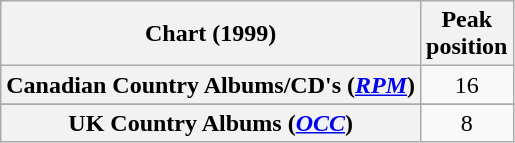<table class="wikitable sortable plainrowheaders" style="text-align:center">
<tr>
<th scope="col">Chart (1999)</th>
<th scope="col">Peak<br> position</th>
</tr>
<tr>
<th scope="row">Canadian Country Albums/CD's (<em><a href='#'>RPM</a></em>)</th>
<td>16</td>
</tr>
<tr>
</tr>
<tr>
</tr>
<tr>
</tr>
<tr>
<th scope="row">UK Country Albums (<em><a href='#'>OCC</a></em>)</th>
<td style="text-align:center;">8</td>
</tr>
</table>
